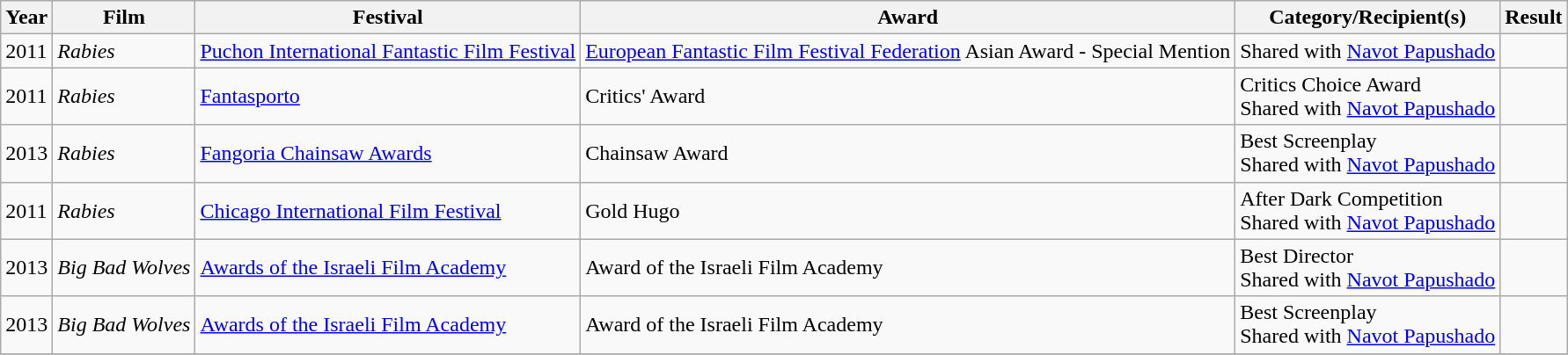<table class="wikitable" style="width=:95%;">
<tr>
<th>Year</th>
<th>Film</th>
<th>Festival</th>
<th>Award</th>
<th>Category/Recipient(s)</th>
<th>Result</th>
</tr>
<tr>
<td>2011</td>
<td><em>Rabies</em></td>
<td><a href='#'>Puchon International Fantastic Film Festival</a></td>
<td><a href='#'>European Fantastic Film Festival Federation</a> Asian Award - Special Mention</td>
<td>Shared with <a href='#'>Navot Papushado</a></td>
<td></td>
</tr>
<tr>
<td>2011</td>
<td><em>Rabies</em></td>
<td><a href='#'>Fantasporto</a></td>
<td>Critics' Award</td>
<td>Critics Choice Award<br>Shared with <a href='#'>Navot Papushado</a></td>
<td></td>
</tr>
<tr>
<td>2013</td>
<td><em>Rabies</em></td>
<td><a href='#'>Fangoria Chainsaw Awards</a></td>
<td>Chainsaw Award</td>
<td>Best Screenplay<br>Shared with <a href='#'>Navot Papushado</a></td>
<td></td>
</tr>
<tr>
<td>2011</td>
<td><em>Rabies</em></td>
<td><a href='#'>Chicago International Film Festival</a></td>
<td>Gold Hugo</td>
<td>After Dark Competition<br>Shared with <a href='#'>Navot Papushado</a></td>
<td></td>
</tr>
<tr>
<td>2013</td>
<td><em>Big Bad Wolves</em></td>
<td><a href='#'>Awards of the Israeli Film Academy</a></td>
<td>Award of the Israeli Film Academy</td>
<td>Best Director<br>Shared with <a href='#'>Navot Papushado</a></td>
<td></td>
</tr>
<tr>
<td>2013</td>
<td><em>Big Bad Wolves</em></td>
<td><a href='#'>Awards of the Israeli Film Academy</a></td>
<td>Award of the Israeli Film Academy</td>
<td>Best Screenplay<br>Shared with <a href='#'>Navot Papushado</a></td>
<td></td>
</tr>
<tr>
</tr>
</table>
